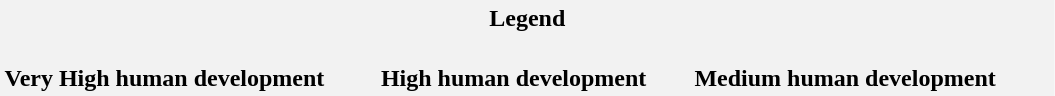<table width=703px style="background:#F2F2F2;">
<tr>
<th colspan="5">Legend</th>
</tr>
<tr>
<td valign=top><br><strong><span>Very High human development</span></strong>


</td>
<td valign=top><br><strong><span>High human development</span></strong>

</td>
<td valign=top><br><strong><span>Medium human development</span></strong>


</td>
<td valign=top><br></td>
</tr>
</table>
